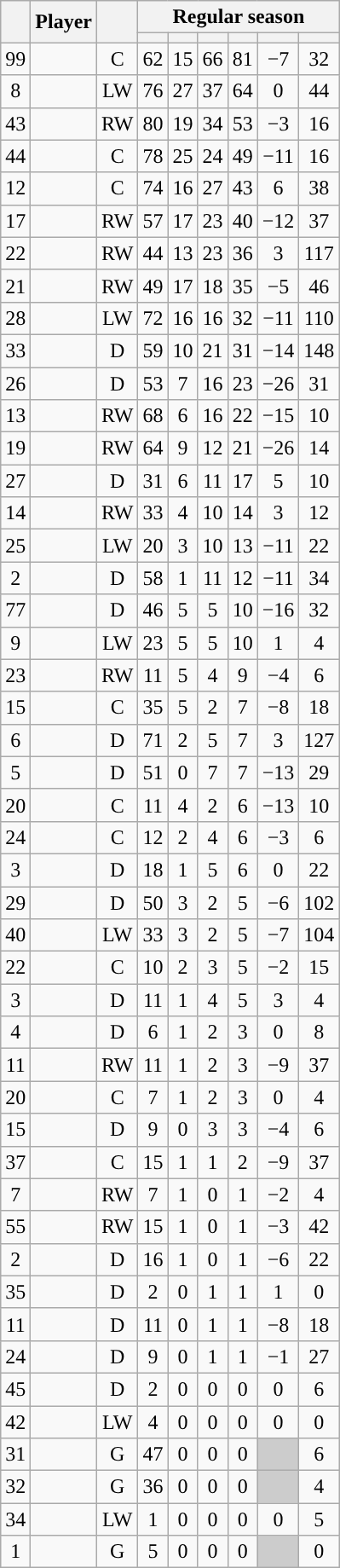<table class="wikitable sortable plainrowheaders" style="text-align:center;">
<tr>
<th scope="col" data-sort-type="number" rowspan="2"></th>
<th scope="col" rowspan="2">Player</th>
<th scope="col" rowspan="2"></th>
<th scope=colgroup colspan=6>Regular season</th>
</tr>
<tr>
<th scope="col" data-sort-type="number"></th>
<th scope="col" data-sort-type="number"></th>
<th scope="col" data-sort-type="number"></th>
<th scope="col" data-sort-type="number"></th>
<th scope="col" data-sort-type="number"></th>
<th scope="col" data-sort-type="number"></th>
</tr>
<tr>
<td scope="row">99</td>
<td align="left"></td>
<td>C</td>
<td>62</td>
<td>15</td>
<td>66</td>
<td>81</td>
<td>−7</td>
<td>32</td>
</tr>
<tr>
<td scope="row">8</td>
<td align="left"></td>
<td>LW</td>
<td>76</td>
<td>27</td>
<td>37</td>
<td>64</td>
<td>0</td>
<td>44</td>
</tr>
<tr>
<td scope="row">43</td>
<td align="left"></td>
<td>RW</td>
<td>80</td>
<td>19</td>
<td>34</td>
<td>53</td>
<td>−3</td>
<td>16</td>
</tr>
<tr>
<td scope="row">44</td>
<td align="left"></td>
<td>C</td>
<td>78</td>
<td>25</td>
<td>24</td>
<td>49</td>
<td>−11</td>
<td>16</td>
</tr>
<tr>
<td scope="row">12</td>
<td align="left"></td>
<td>C</td>
<td>74</td>
<td>16</td>
<td>27</td>
<td>43</td>
<td>6</td>
<td>38</td>
</tr>
<tr>
<td scope="row">17</td>
<td align="left"></td>
<td>RW</td>
<td>57</td>
<td>17</td>
<td>23</td>
<td>40</td>
<td>−12</td>
<td>37</td>
</tr>
<tr>
<td scope="row">22</td>
<td align="left"></td>
<td>RW</td>
<td>44</td>
<td>13</td>
<td>23</td>
<td>36</td>
<td>3</td>
<td>117</td>
</tr>
<tr>
<td scope="row">21</td>
<td align="left"></td>
<td>RW</td>
<td>49</td>
<td>17</td>
<td>18</td>
<td>35</td>
<td>−5</td>
<td>46</td>
</tr>
<tr>
<td scope="row">28</td>
<td align="left"></td>
<td>LW</td>
<td>72</td>
<td>16</td>
<td>16</td>
<td>32</td>
<td>−11</td>
<td>110</td>
</tr>
<tr>
<td scope="row">33</td>
<td align="left"></td>
<td>D</td>
<td>59</td>
<td>10</td>
<td>21</td>
<td>31</td>
<td>−14</td>
<td>148</td>
</tr>
<tr>
<td scope="row">26</td>
<td align="left"></td>
<td>D</td>
<td>53</td>
<td>7</td>
<td>16</td>
<td>23</td>
<td>−26</td>
<td>31</td>
</tr>
<tr>
<td scope="row">13</td>
<td align="left"></td>
<td>RW</td>
<td>68</td>
<td>6</td>
<td>16</td>
<td>22</td>
<td>−15</td>
<td>10</td>
</tr>
<tr>
<td scope="row">19</td>
<td align="left"></td>
<td>RW</td>
<td>64</td>
<td>9</td>
<td>12</td>
<td>21</td>
<td>−26</td>
<td>14</td>
</tr>
<tr>
<td scope="row">27</td>
<td align="left"></td>
<td>D</td>
<td>31</td>
<td>6</td>
<td>11</td>
<td>17</td>
<td>5</td>
<td>10</td>
</tr>
<tr>
<td scope="row">14</td>
<td align="left"></td>
<td>RW</td>
<td>33</td>
<td>4</td>
<td>10</td>
<td>14</td>
<td>3</td>
<td>12</td>
</tr>
<tr>
<td scope="row">25</td>
<td align="left"></td>
<td>LW</td>
<td>20</td>
<td>3</td>
<td>10</td>
<td>13</td>
<td>−11</td>
<td>22</td>
</tr>
<tr>
<td scope="row">2</td>
<td align="left"></td>
<td>D</td>
<td>58</td>
<td>1</td>
<td>11</td>
<td>12</td>
<td>−11</td>
<td>34</td>
</tr>
<tr>
<td scope="row">77</td>
<td align="left"></td>
<td>D</td>
<td>46</td>
<td>5</td>
<td>5</td>
<td>10</td>
<td>−16</td>
<td>32</td>
</tr>
<tr>
<td scope="row">9</td>
<td align="left"></td>
<td>LW</td>
<td>23</td>
<td>5</td>
<td>5</td>
<td>10</td>
<td>1</td>
<td>4</td>
</tr>
<tr>
<td scope="row">23</td>
<td align="left"></td>
<td>RW</td>
<td>11</td>
<td>5</td>
<td>4</td>
<td>9</td>
<td>−4</td>
<td>6</td>
</tr>
<tr>
<td scope="row">15</td>
<td align="left"></td>
<td>C</td>
<td>35</td>
<td>5</td>
<td>2</td>
<td>7</td>
<td>−8</td>
<td>18</td>
</tr>
<tr>
<td scope="row">6</td>
<td align="left"></td>
<td>D</td>
<td>71</td>
<td>2</td>
<td>5</td>
<td>7</td>
<td>3</td>
<td>127</td>
</tr>
<tr>
<td scope="row">5</td>
<td align="left"></td>
<td>D</td>
<td>51</td>
<td>0</td>
<td>7</td>
<td>7</td>
<td>−13</td>
<td>29</td>
</tr>
<tr>
<td scope="row">20</td>
<td align="left"></td>
<td>C</td>
<td>11</td>
<td>4</td>
<td>2</td>
<td>6</td>
<td>−13</td>
<td>10</td>
</tr>
<tr>
<td scope="row">24</td>
<td align="left"></td>
<td>C</td>
<td>12</td>
<td>2</td>
<td>4</td>
<td>6</td>
<td>−3</td>
<td>6</td>
</tr>
<tr>
<td scope="row">3</td>
<td align="left"></td>
<td>D</td>
<td>18</td>
<td>1</td>
<td>5</td>
<td>6</td>
<td>0</td>
<td>22</td>
</tr>
<tr>
<td scope="row">29</td>
<td align="left"></td>
<td>D</td>
<td>50</td>
<td>3</td>
<td>2</td>
<td>5</td>
<td>−6</td>
<td>102</td>
</tr>
<tr>
<td scope="row">40</td>
<td align="left"></td>
<td>LW</td>
<td>33</td>
<td>3</td>
<td>2</td>
<td>5</td>
<td>−7</td>
<td>104</td>
</tr>
<tr>
<td scope="row">22</td>
<td align="left"></td>
<td>C</td>
<td>10</td>
<td>2</td>
<td>3</td>
<td>5</td>
<td>−2</td>
<td>15</td>
</tr>
<tr>
<td scope="row">3</td>
<td align="left"></td>
<td>D</td>
<td>11</td>
<td>1</td>
<td>4</td>
<td>5</td>
<td>3</td>
<td>4</td>
</tr>
<tr>
<td scope="row">4</td>
<td align="left"></td>
<td>D</td>
<td>6</td>
<td>1</td>
<td>2</td>
<td>3</td>
<td>0</td>
<td>8</td>
</tr>
<tr>
<td scope="row">11</td>
<td align="left"></td>
<td>RW</td>
<td>11</td>
<td>1</td>
<td>2</td>
<td>3</td>
<td>−9</td>
<td>37</td>
</tr>
<tr>
<td scope="row">20</td>
<td align="left"></td>
<td>C</td>
<td>7</td>
<td>1</td>
<td>2</td>
<td>3</td>
<td>0</td>
<td>4</td>
</tr>
<tr>
<td scope="row">15</td>
<td align="left"></td>
<td>D</td>
<td>9</td>
<td>0</td>
<td>3</td>
<td>3</td>
<td>−4</td>
<td>6</td>
</tr>
<tr>
<td scope="row">37</td>
<td align="left"></td>
<td>C</td>
<td>15</td>
<td>1</td>
<td>1</td>
<td>2</td>
<td>−9</td>
<td>37</td>
</tr>
<tr>
<td scope="row">7</td>
<td align="left"></td>
<td>RW</td>
<td>7</td>
<td>1</td>
<td>0</td>
<td>1</td>
<td>−2</td>
<td>4</td>
</tr>
<tr>
<td scope="row">55</td>
<td align="left"></td>
<td>RW</td>
<td>15</td>
<td>1</td>
<td>0</td>
<td>1</td>
<td>−3</td>
<td>42</td>
</tr>
<tr>
<td scope="row">2</td>
<td align="left"></td>
<td>D</td>
<td>16</td>
<td>1</td>
<td>0</td>
<td>1</td>
<td>−6</td>
<td>22</td>
</tr>
<tr>
<td scope="row">35</td>
<td align="left"></td>
<td>D</td>
<td>2</td>
<td>0</td>
<td>1</td>
<td>1</td>
<td>1</td>
<td>0</td>
</tr>
<tr>
<td scope="row">11</td>
<td align="left"></td>
<td>D</td>
<td>11</td>
<td>0</td>
<td>1</td>
<td>1</td>
<td>−8</td>
<td>18</td>
</tr>
<tr>
<td scope="row">24</td>
<td align="left"></td>
<td>D</td>
<td>9</td>
<td>0</td>
<td>1</td>
<td>1</td>
<td>−1</td>
<td>27</td>
</tr>
<tr>
<td scope="row">45</td>
<td align="left"></td>
<td>D</td>
<td>2</td>
<td>0</td>
<td>0</td>
<td>0</td>
<td>0</td>
<td>6</td>
</tr>
<tr>
<td scope="row">42</td>
<td align="left"></td>
<td>LW</td>
<td>4</td>
<td>0</td>
<td>0</td>
<td>0</td>
<td>0</td>
<td>0</td>
</tr>
<tr>
<td scope="row">31</td>
<td align="left"></td>
<td>G</td>
<td>47</td>
<td>0</td>
<td>0</td>
<td>0</td>
<td style="background:#ccc"></td>
<td>6</td>
</tr>
<tr>
<td scope="row">32</td>
<td align="left"></td>
<td>G</td>
<td>36</td>
<td>0</td>
<td>0</td>
<td>0</td>
<td style="background:#ccc"></td>
<td>4</td>
</tr>
<tr>
<td scope="row">34</td>
<td align="left"></td>
<td>LW</td>
<td>1</td>
<td>0</td>
<td>0</td>
<td>0</td>
<td>0</td>
<td>5</td>
</tr>
<tr>
<td scope="row">1</td>
<td align="left"></td>
<td>G</td>
<td>5</td>
<td>0</td>
<td>0</td>
<td>0</td>
<td style="background:#ccc"></td>
<td>0</td>
</tr>
</table>
